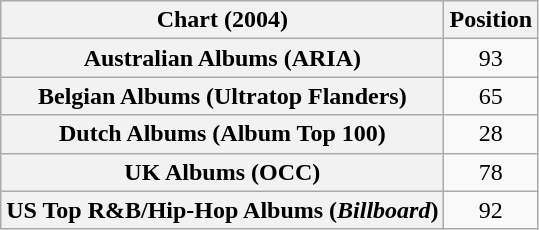<table class="wikitable sortable plainrowheaders" style="text-align:center">
<tr>
<th scope="col">Chart (2004)</th>
<th scope="col">Position</th>
</tr>
<tr>
<th scope="row">Australian Albums (ARIA)</th>
<td>93</td>
</tr>
<tr>
<th scope="row">Belgian Albums (Ultratop Flanders)</th>
<td>65</td>
</tr>
<tr>
<th scope="row">Dutch Albums (Album Top 100)</th>
<td>28</td>
</tr>
<tr>
<th scope="row">UK Albums (OCC)</th>
<td>78</td>
</tr>
<tr>
<th scope="row">US Top R&B/Hip-Hop Albums (<em>Billboard</em>)</th>
<td>92</td>
</tr>
</table>
